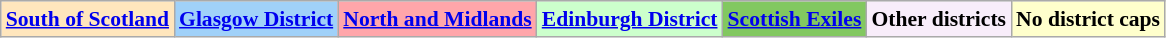<table class="wikitable" style="font-size:90%">
<tr>
<td style="text-align:center; background:#ffe6bd"><strong><a href='#'>South of Scotland</a></strong></td>
<td style="text-align:center; background:#A0D1F9"><strong><a href='#'>Glasgow District</a></strong></td>
<td style="text-align:center; background:#ffa6aa"><strong><a href='#'>North and Midlands</a></strong></td>
<td style="text-align:center; background:#ccffcc"><strong><a href='#'>Edinburgh District</a></strong></td>
<td style="text-align:center; background:#82C860"><strong><a href='#'>Scottish Exiles</a></strong></td>
<td style="text-align:center; background:#f8edfa"><strong>Other districts</strong></td>
<td style="text-align:center; background:#ffffcc"><strong>No district caps</strong></td>
</tr>
</table>
